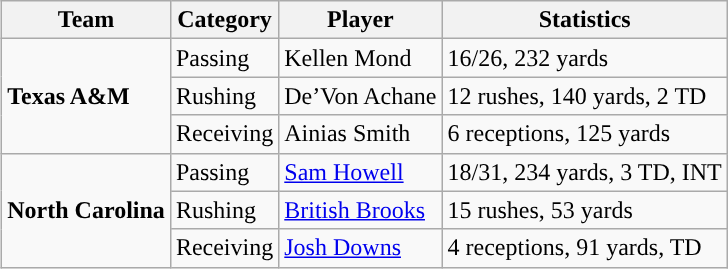<table class="wikitable" style="float: right;">
<tr>
<th>Team</th>
<th>Category</th>
<th>Player</th>
<th>Statistics</th>
</tr>
<tr>
<td rowspan=3><strong>Texas A&M</strong></td>
<td>Passing</td>
<td>Kellen Mond</td>
<td>16/26, 232 yards</td>
</tr>
<tr>
<td>Rushing</td>
<td>De’Von Achane</td>
<td>12 rushes, 140 yards, 2 TD</td>
</tr>
<tr>
<td>Receiving</td>
<td>Ainias Smith</td>
<td>6 receptions, 125 yards</td>
</tr>
<tr>
<td rowspan=3><strong>North Carolina</strong></td>
<td>Passing</td>
<td><a href='#'>Sam Howell</a></td>
<td>18/31, 234 yards, 3 TD, INT</td>
</tr>
<tr>
<td>Rushing</td>
<td><a href='#'>British Brooks</a></td>
<td>15 rushes, 53 yards</td>
</tr>
<tr>
<td>Receiving</td>
<td><a href='#'>Josh Downs</a></td>
<td>4 receptions, 91 yards, TD</td>
</tr>
</table>
